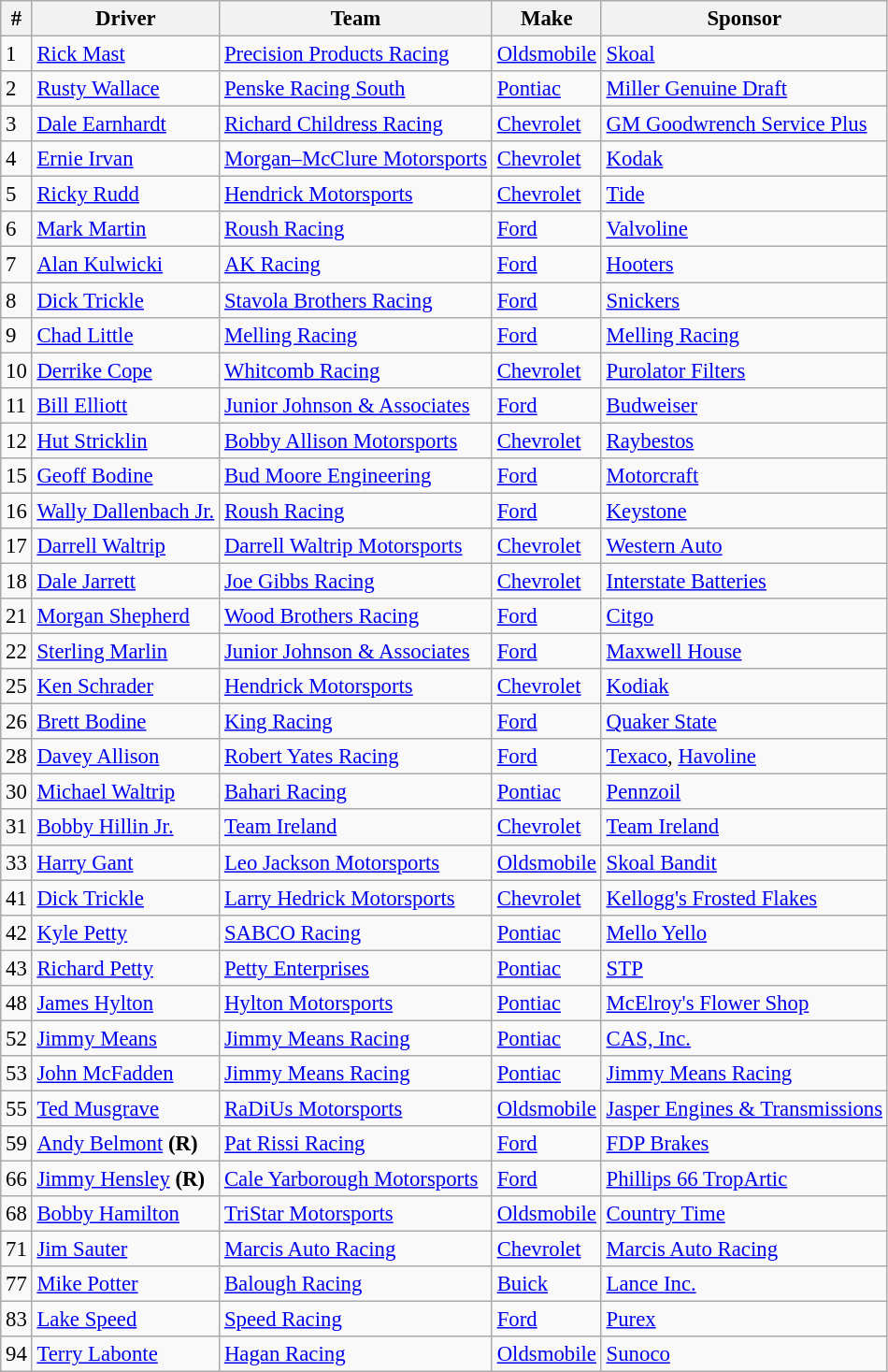<table class="wikitable" style="font-size:95%">
<tr>
<th>#</th>
<th>Driver</th>
<th>Team</th>
<th>Make</th>
<th>Sponsor</th>
</tr>
<tr>
<td>1</td>
<td><a href='#'>Rick Mast</a></td>
<td><a href='#'>Precision Products Racing</a></td>
<td><a href='#'>Oldsmobile</a></td>
<td><a href='#'>Skoal</a></td>
</tr>
<tr>
<td>2</td>
<td><a href='#'>Rusty Wallace</a></td>
<td><a href='#'>Penske Racing South</a></td>
<td><a href='#'>Pontiac</a></td>
<td><a href='#'>Miller Genuine Draft</a></td>
</tr>
<tr>
<td>3</td>
<td><a href='#'>Dale Earnhardt</a></td>
<td><a href='#'>Richard Childress Racing</a></td>
<td><a href='#'>Chevrolet</a></td>
<td><a href='#'>GM Goodwrench Service Plus</a></td>
</tr>
<tr>
<td>4</td>
<td><a href='#'>Ernie Irvan</a></td>
<td><a href='#'>Morgan–McClure Motorsports</a></td>
<td><a href='#'>Chevrolet</a></td>
<td><a href='#'>Kodak</a></td>
</tr>
<tr>
<td>5</td>
<td><a href='#'>Ricky Rudd</a></td>
<td><a href='#'>Hendrick Motorsports</a></td>
<td><a href='#'>Chevrolet</a></td>
<td><a href='#'>Tide</a></td>
</tr>
<tr>
<td>6</td>
<td><a href='#'>Mark Martin</a></td>
<td><a href='#'>Roush Racing</a></td>
<td><a href='#'>Ford</a></td>
<td><a href='#'>Valvoline</a></td>
</tr>
<tr>
<td>7</td>
<td><a href='#'>Alan Kulwicki</a></td>
<td><a href='#'>AK Racing</a></td>
<td><a href='#'>Ford</a></td>
<td><a href='#'>Hooters</a></td>
</tr>
<tr>
<td>8</td>
<td><a href='#'>Dick Trickle</a></td>
<td><a href='#'>Stavola Brothers Racing</a></td>
<td><a href='#'>Ford</a></td>
<td><a href='#'>Snickers</a></td>
</tr>
<tr>
<td>9</td>
<td><a href='#'>Chad Little</a></td>
<td><a href='#'>Melling Racing</a></td>
<td><a href='#'>Ford</a></td>
<td><a href='#'>Melling Racing</a></td>
</tr>
<tr>
<td>10</td>
<td><a href='#'>Derrike Cope</a></td>
<td><a href='#'>Whitcomb Racing</a></td>
<td><a href='#'>Chevrolet</a></td>
<td><a href='#'>Purolator Filters</a></td>
</tr>
<tr>
<td>11</td>
<td><a href='#'>Bill Elliott</a></td>
<td><a href='#'>Junior Johnson & Associates</a></td>
<td><a href='#'>Ford</a></td>
<td><a href='#'>Budweiser</a></td>
</tr>
<tr>
<td>12</td>
<td><a href='#'>Hut Stricklin</a></td>
<td><a href='#'>Bobby Allison Motorsports</a></td>
<td><a href='#'>Chevrolet</a></td>
<td><a href='#'>Raybestos</a></td>
</tr>
<tr>
<td>15</td>
<td><a href='#'>Geoff Bodine</a></td>
<td><a href='#'>Bud Moore Engineering</a></td>
<td><a href='#'>Ford</a></td>
<td><a href='#'>Motorcraft</a></td>
</tr>
<tr>
<td>16</td>
<td><a href='#'>Wally Dallenbach Jr.</a></td>
<td><a href='#'>Roush Racing</a></td>
<td><a href='#'>Ford</a></td>
<td><a href='#'>Keystone</a></td>
</tr>
<tr>
<td>17</td>
<td><a href='#'>Darrell Waltrip</a></td>
<td><a href='#'>Darrell Waltrip Motorsports</a></td>
<td><a href='#'>Chevrolet</a></td>
<td><a href='#'>Western Auto</a></td>
</tr>
<tr>
<td>18</td>
<td><a href='#'>Dale Jarrett</a></td>
<td><a href='#'>Joe Gibbs Racing</a></td>
<td><a href='#'>Chevrolet</a></td>
<td><a href='#'>Interstate Batteries</a></td>
</tr>
<tr>
<td>21</td>
<td><a href='#'>Morgan Shepherd</a></td>
<td><a href='#'>Wood Brothers Racing</a></td>
<td><a href='#'>Ford</a></td>
<td><a href='#'>Citgo</a></td>
</tr>
<tr>
<td>22</td>
<td><a href='#'>Sterling Marlin</a></td>
<td><a href='#'>Junior Johnson & Associates</a></td>
<td><a href='#'>Ford</a></td>
<td><a href='#'>Maxwell House</a></td>
</tr>
<tr>
<td>25</td>
<td><a href='#'>Ken Schrader</a></td>
<td><a href='#'>Hendrick Motorsports</a></td>
<td><a href='#'>Chevrolet</a></td>
<td><a href='#'>Kodiak</a></td>
</tr>
<tr>
<td>26</td>
<td><a href='#'>Brett Bodine</a></td>
<td><a href='#'>King Racing</a></td>
<td><a href='#'>Ford</a></td>
<td><a href='#'>Quaker State</a></td>
</tr>
<tr>
<td>28</td>
<td><a href='#'>Davey Allison</a></td>
<td><a href='#'>Robert Yates Racing</a></td>
<td><a href='#'>Ford</a></td>
<td><a href='#'>Texaco</a>, <a href='#'>Havoline</a></td>
</tr>
<tr>
<td>30</td>
<td><a href='#'>Michael Waltrip</a></td>
<td><a href='#'>Bahari Racing</a></td>
<td><a href='#'>Pontiac</a></td>
<td><a href='#'>Pennzoil</a></td>
</tr>
<tr>
<td>31</td>
<td><a href='#'>Bobby Hillin Jr.</a></td>
<td><a href='#'>Team Ireland</a></td>
<td><a href='#'>Chevrolet</a></td>
<td><a href='#'>Team Ireland</a></td>
</tr>
<tr>
<td>33</td>
<td><a href='#'>Harry Gant</a></td>
<td><a href='#'>Leo Jackson Motorsports</a></td>
<td><a href='#'>Oldsmobile</a></td>
<td><a href='#'>Skoal Bandit</a></td>
</tr>
<tr>
<td>41</td>
<td><a href='#'>Dick Trickle</a></td>
<td><a href='#'>Larry Hedrick Motorsports</a></td>
<td><a href='#'>Chevrolet</a></td>
<td><a href='#'>Kellogg's Frosted Flakes</a></td>
</tr>
<tr>
<td>42</td>
<td><a href='#'>Kyle Petty</a></td>
<td><a href='#'>SABCO Racing</a></td>
<td><a href='#'>Pontiac</a></td>
<td><a href='#'>Mello Yello</a></td>
</tr>
<tr>
<td>43</td>
<td><a href='#'>Richard Petty</a></td>
<td><a href='#'>Petty Enterprises</a></td>
<td><a href='#'>Pontiac</a></td>
<td><a href='#'>STP</a></td>
</tr>
<tr>
<td>48</td>
<td><a href='#'>James Hylton</a></td>
<td><a href='#'>Hylton Motorsports</a></td>
<td><a href='#'>Pontiac</a></td>
<td><a href='#'>McElroy's Flower Shop</a></td>
</tr>
<tr>
<td>52</td>
<td><a href='#'>Jimmy Means</a></td>
<td><a href='#'>Jimmy Means Racing</a></td>
<td><a href='#'>Pontiac</a></td>
<td><a href='#'>CAS, Inc.</a></td>
</tr>
<tr>
<td>53</td>
<td><a href='#'>John McFadden</a></td>
<td><a href='#'>Jimmy Means Racing</a></td>
<td><a href='#'>Pontiac</a></td>
<td><a href='#'>Jimmy Means Racing</a></td>
</tr>
<tr>
<td>55</td>
<td><a href='#'>Ted Musgrave</a></td>
<td><a href='#'>RaDiUs Motorsports</a></td>
<td><a href='#'>Oldsmobile</a></td>
<td><a href='#'>Jasper Engines & Transmissions</a></td>
</tr>
<tr>
<td>59</td>
<td><a href='#'>Andy Belmont</a> <strong>(R)</strong></td>
<td><a href='#'>Pat Rissi Racing</a></td>
<td><a href='#'>Ford</a></td>
<td><a href='#'>FDP Brakes</a></td>
</tr>
<tr>
<td>66</td>
<td><a href='#'>Jimmy Hensley</a> <strong>(R)</strong></td>
<td><a href='#'>Cale Yarborough Motorsports</a></td>
<td><a href='#'>Ford</a></td>
<td><a href='#'>Phillips 66 TropArtic</a></td>
</tr>
<tr>
<td>68</td>
<td><a href='#'>Bobby Hamilton</a></td>
<td><a href='#'>TriStar Motorsports</a></td>
<td><a href='#'>Oldsmobile</a></td>
<td><a href='#'>Country Time</a></td>
</tr>
<tr>
<td>71</td>
<td><a href='#'>Jim Sauter</a></td>
<td><a href='#'>Marcis Auto Racing</a></td>
<td><a href='#'>Chevrolet</a></td>
<td><a href='#'>Marcis Auto Racing</a></td>
</tr>
<tr>
<td>77</td>
<td><a href='#'>Mike Potter</a></td>
<td><a href='#'>Balough Racing</a></td>
<td><a href='#'>Buick</a></td>
<td><a href='#'>Lance Inc.</a></td>
</tr>
<tr>
<td>83</td>
<td><a href='#'>Lake Speed</a></td>
<td><a href='#'>Speed Racing</a></td>
<td><a href='#'>Ford</a></td>
<td><a href='#'>Purex</a></td>
</tr>
<tr>
<td>94</td>
<td><a href='#'>Terry Labonte</a></td>
<td><a href='#'>Hagan Racing</a></td>
<td><a href='#'>Oldsmobile</a></td>
<td><a href='#'>Sunoco</a></td>
</tr>
</table>
